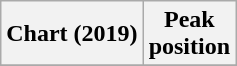<table class="wikitable plainrowheaders">
<tr>
<th>Chart (2019)</th>
<th>Peak<br>position</th>
</tr>
<tr>
</tr>
</table>
